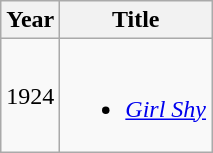<table class="wikitable sortable">
<tr>
<th>Year</th>
<th>Title</th>
</tr>
<tr>
<td>1924</td>
<td><br><ul><li><em><a href='#'>Girl Shy</a></em></li></ul></td>
</tr>
</table>
